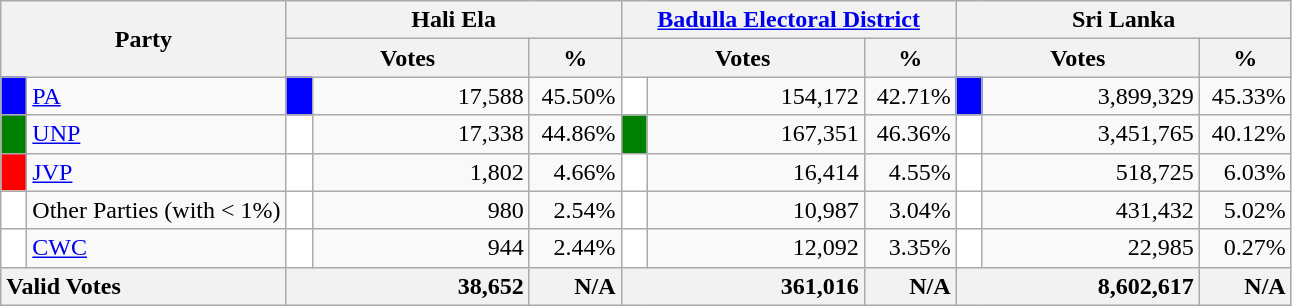<table class="wikitable">
<tr>
<th colspan="2" width="144px"rowspan="2">Party</th>
<th colspan="3" width="216px">Hali Ela</th>
<th colspan="3" width="216px"><a href='#'>Badulla Electoral District</a></th>
<th colspan="3" width="216px">Sri Lanka</th>
</tr>
<tr>
<th colspan="2" width="144px">Votes</th>
<th>%</th>
<th colspan="2" width="144px">Votes</th>
<th>%</th>
<th colspan="2" width="144px">Votes</th>
<th>%</th>
</tr>
<tr>
<td style="background-color:blue;" width="10px"></td>
<td style="text-align:left;"><a href='#'>PA</a></td>
<td style="background-color:blue;" width="10px"></td>
<td style="text-align:right;">17,588</td>
<td style="text-align:right;">45.50%</td>
<td style="background-color:white;" width="10px"></td>
<td style="text-align:right;">154,172</td>
<td style="text-align:right;">42.71%</td>
<td style="background-color:blue;" width="10px"></td>
<td style="text-align:right;">3,899,329</td>
<td style="text-align:right;">45.33%</td>
</tr>
<tr>
<td style="background-color:green;" width="10px"></td>
<td style="text-align:left;"><a href='#'>UNP</a></td>
<td style="background-color:white;" width="10px"></td>
<td style="text-align:right;">17,338</td>
<td style="text-align:right;">44.86%</td>
<td style="background-color:green;" width="10px"></td>
<td style="text-align:right;">167,351</td>
<td style="text-align:right;">46.36%</td>
<td style="background-color:white;" width="10px"></td>
<td style="text-align:right;">3,451,765</td>
<td style="text-align:right;">40.12%</td>
</tr>
<tr>
<td style="background-color:red;" width="10px"></td>
<td style="text-align:left;"><a href='#'>JVP</a></td>
<td style="background-color:white;" width="10px"></td>
<td style="text-align:right;">1,802</td>
<td style="text-align:right;">4.66%</td>
<td style="background-color:white;" width="10px"></td>
<td style="text-align:right;">16,414</td>
<td style="text-align:right;">4.55%</td>
<td style="background-color:white;" width="10px"></td>
<td style="text-align:right;">518,725</td>
<td style="text-align:right;">6.03%</td>
</tr>
<tr>
<td style="background-color:white;" width="10px"></td>
<td style="text-align:left;">Other Parties (with < 1%)</td>
<td style="background-color:white;" width="10px"></td>
<td style="text-align:right;">980</td>
<td style="text-align:right;">2.54%</td>
<td style="background-color:white;" width="10px"></td>
<td style="text-align:right;">10,987</td>
<td style="text-align:right;">3.04%</td>
<td style="background-color:white;" width="10px"></td>
<td style="text-align:right;">431,432</td>
<td style="text-align:right;">5.02%</td>
</tr>
<tr>
<td style="background-color:white;" width="10px"></td>
<td style="text-align:left;"><a href='#'>CWC</a></td>
<td style="background-color:white;" width="10px"></td>
<td style="text-align:right;">944</td>
<td style="text-align:right;">2.44%</td>
<td style="background-color:white;" width="10px"></td>
<td style="text-align:right;">12,092</td>
<td style="text-align:right;">3.35%</td>
<td style="background-color:white;" width="10px"></td>
<td style="text-align:right;">22,985</td>
<td style="text-align:right;">0.27%</td>
</tr>
<tr>
<th colspan="2" width="144px"style="text-align:left;">Valid Votes</th>
<th style="text-align:right;"colspan="2" width="144px">38,652</th>
<th style="text-align:right;">N/A</th>
<th style="text-align:right;"colspan="2" width="144px">361,016</th>
<th style="text-align:right;">N/A</th>
<th style="text-align:right;"colspan="2" width="144px">8,602,617</th>
<th style="text-align:right;">N/A</th>
</tr>
</table>
